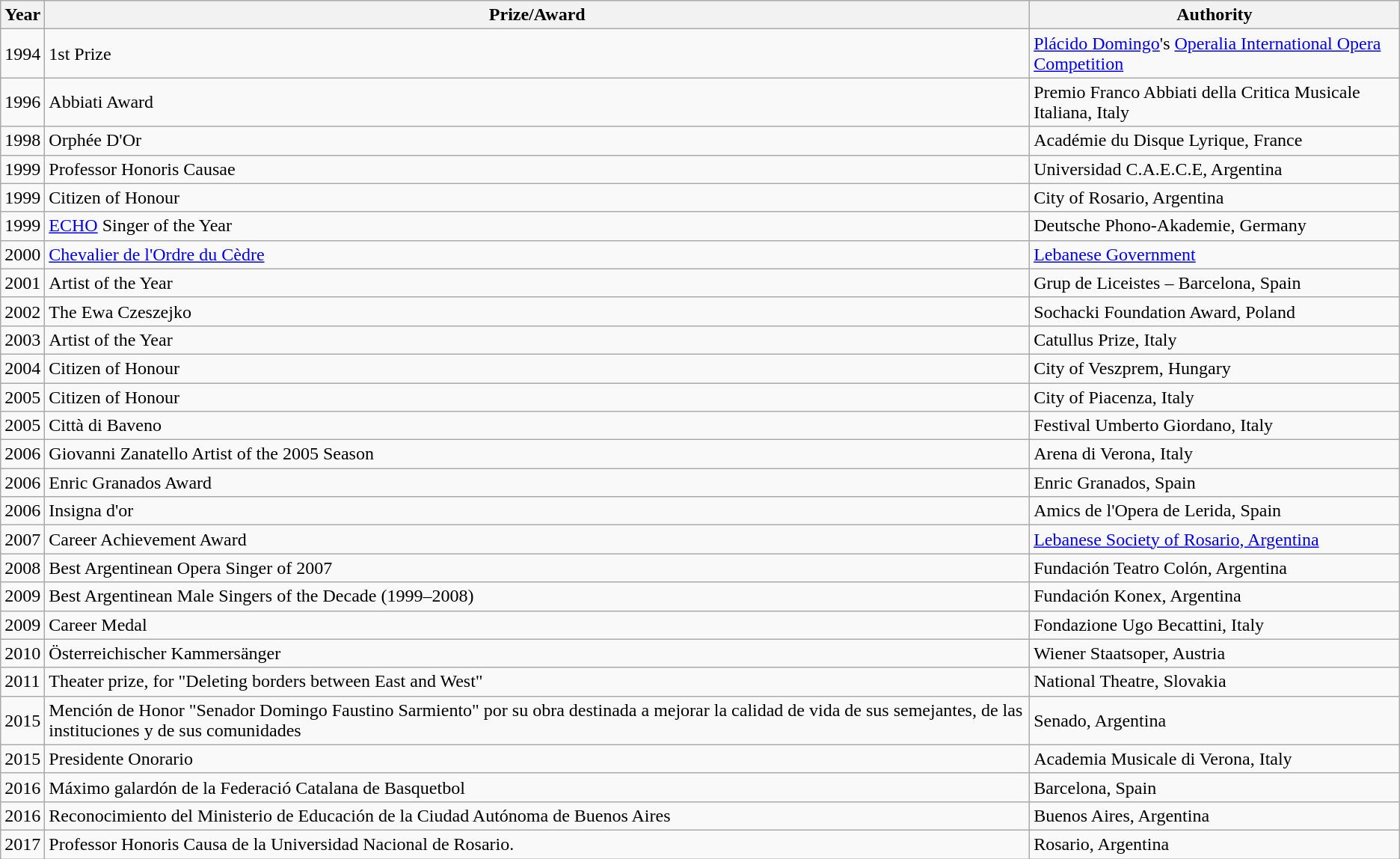<table class="wikitable sortable">
<tr>
<th>Year</th>
<th>Prize/Award</th>
<th>Authority</th>
</tr>
<tr>
<td>1994</td>
<td>1st Prize</td>
<td><a href='#'>Plácido Domingo</a>'s <a href='#'>Operalia International Opera Competition</a></td>
</tr>
<tr>
<td>1996</td>
<td>Abbiati Award</td>
<td>Premio Franco Abbiati della Critica Musicale Italiana, Italy</td>
</tr>
<tr>
<td>1998</td>
<td>Orphée D'Or</td>
<td>Académie du Disque Lyrique, France</td>
</tr>
<tr>
<td>1999</td>
<td>Professor Honoris Causae</td>
<td>Universidad C.A.E.C.E, Argentina</td>
</tr>
<tr>
<td>1999</td>
<td>Citizen of Honour</td>
<td>City of Rosario, Argentina</td>
</tr>
<tr>
<td>1999</td>
<td><a href='#'>ECHO</a> Singer of the Year</td>
<td>Deutsche Phono-Akademie, Germany</td>
</tr>
<tr>
<td>2000</td>
<td><a href='#'>Chevalier de l'Ordre du Cèdre</a></td>
<td><a href='#'>Lebanese Government</a></td>
</tr>
<tr>
<td>2001</td>
<td>Artist of the Year</td>
<td>Grup de Liceistes – Barcelona, Spain</td>
</tr>
<tr>
<td>2002</td>
<td>The Ewa Czeszejko</td>
<td>Sochacki Foundation Award, Poland</td>
</tr>
<tr>
<td>2003</td>
<td>Artist of the Year</td>
<td>Catullus Prize, Italy</td>
</tr>
<tr>
<td>2004</td>
<td>Citizen of Honour</td>
<td>City of Veszprem, Hungary</td>
</tr>
<tr>
<td>2005</td>
<td>Citizen of Honour</td>
<td>City of Piacenza, Italy</td>
</tr>
<tr>
<td>2005</td>
<td>Città di Baveno</td>
<td>Festival Umberto Giordano, Italy</td>
</tr>
<tr>
<td>2006</td>
<td>Giovanni Zanatello Artist of the 2005 Season</td>
<td>Arena di Verona, Italy</td>
</tr>
<tr>
<td>2006</td>
<td>Enric Granados Award</td>
<td>Enric Granados, Spain</td>
</tr>
<tr>
<td>2006</td>
<td>Insigna d'or</td>
<td>Amics de l'Opera de Lerida, Spain</td>
</tr>
<tr>
<td>2007</td>
<td>Career Achievement Award</td>
<td><a href='#'>Lebanese Society of Rosario, Argentina</a></td>
</tr>
<tr>
<td>2008</td>
<td>Best Argentinean Opera Singer of 2007</td>
<td>Fundación Teatro Colón, Argentina</td>
</tr>
<tr>
<td>2009</td>
<td>Best Argentinean Male Singers of the Decade (1999–2008)</td>
<td>Fundación Konex, Argentina</td>
</tr>
<tr>
<td>2009</td>
<td>Career Medal</td>
<td>Fondazione Ugo Becattini, Italy</td>
</tr>
<tr>
<td>2010</td>
<td>Österreichischer Kammersänger</td>
<td>Wiener Staatsoper, Austria</td>
</tr>
<tr>
<td>2011</td>
<td>Theater prize, for "Deleting borders between East and West"</td>
<td>National Theatre, Slovakia</td>
</tr>
<tr>
<td>2015</td>
<td>Mención de Honor "Senador Domingo Faustino Sarmiento" por su obra destinada a mejorar la calidad de vida de sus semejantes, de las instituciones y de sus comunidades</td>
<td>Senado, Argentina</td>
</tr>
<tr>
<td>2015</td>
<td>Presidente Onorario</td>
<td>Academia Musicale di Verona, Italy</td>
</tr>
<tr>
<td>2016</td>
<td>Máximo galardón de la Federació Catalana de Basquetbol</td>
<td>Barcelona, Spain</td>
</tr>
<tr>
<td>2016</td>
<td>Reconocimiento del Ministerio de Educación de la Ciudad Autónoma de Buenos Aires</td>
<td>Buenos Aires, Argentina</td>
</tr>
<tr>
<td>2017</td>
<td>Professor Honoris Causa de la Universidad Nacional de Rosario.</td>
<td>Rosario, Argentina</td>
</tr>
</table>
